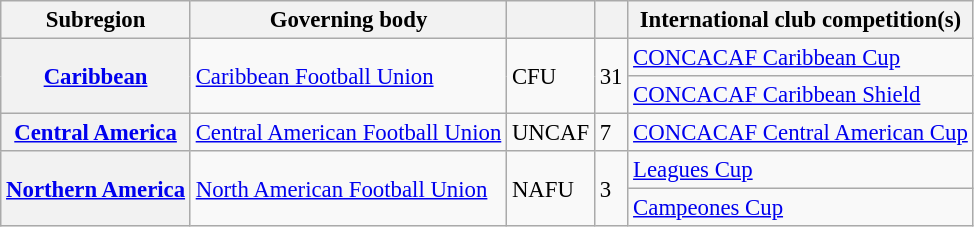<table class="wikitable sortable" style="font-size: 95%;">
<tr>
<th>Subregion</th>
<th>Governing body</th>
<th></th>
<th></th>
<th>International club competition(s)</th>
</tr>
<tr>
<th scope="row" rowspan="2"><a href='#'>Caribbean</a></th>
<td rowspan="2"><a href='#'>Caribbean Football Union</a></td>
<td rowspan="2">CFU</td>
<td rowspan="2">31</td>
<td><a href='#'>CONCACAF Caribbean Cup</a></td>
</tr>
<tr>
<td><a href='#'>CONCACAF Caribbean Shield</a></td>
</tr>
<tr>
<th scope="row"><a href='#'>Central America</a></th>
<td><a href='#'>Central American Football Union</a></td>
<td>UNCAF</td>
<td>7</td>
<td><a href='#'>CONCACAF Central American Cup</a></td>
</tr>
<tr>
<th scope="row" rowspan="2"><a href='#'>Northern America</a></th>
<td rowspan="2"><a href='#'>North American Football Union</a></td>
<td rowspan="2">NAFU</td>
<td rowspan="2">3</td>
<td><a href='#'>Leagues Cup</a></td>
</tr>
<tr>
<td><a href='#'>Campeones Cup</a></td>
</tr>
</table>
